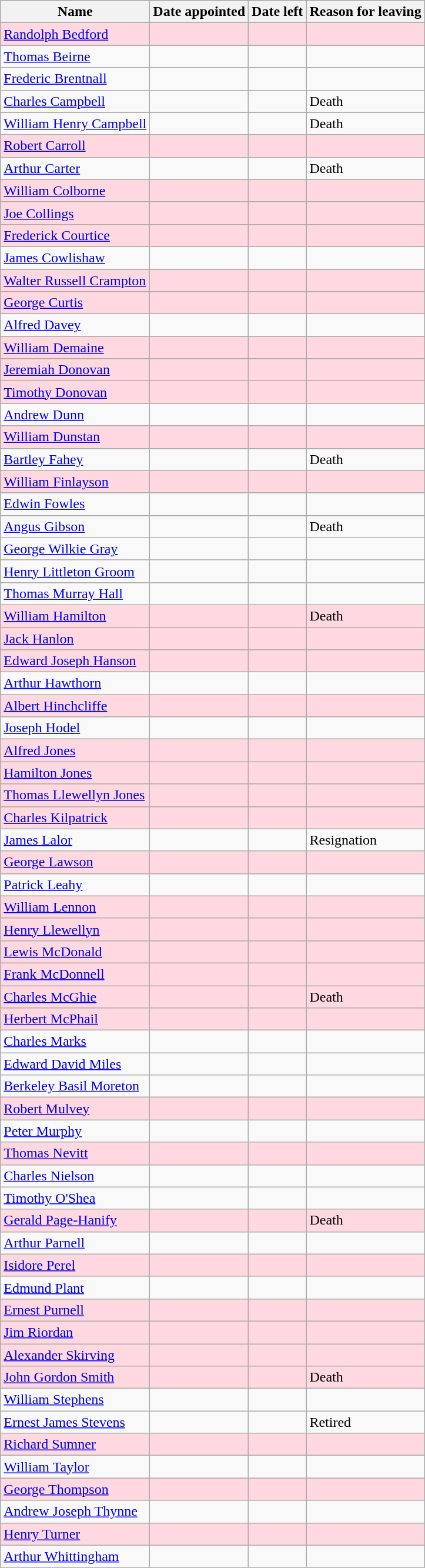<table class="wikitable sortable">
<tr>
<th>Name</th>
<th>Date appointed</th>
<th>Date left</th>
<th>Reason for leaving</th>
</tr>
<tr bgcolor="#FFD8E0">
<td><a href='#'>Randolph Bedford</a></td>
<td></td>
<td><em></em></td>
<td></td>
</tr>
<tr>
<td><a href='#'>Thomas Beirne</a></td>
<td></td>
<td><em></em></td>
<td></td>
</tr>
<tr>
<td><a href='#'>Frederic Brentnall</a></td>
<td></td>
<td><em></em></td>
<td></td>
</tr>
<tr>
<td><a href='#'>Charles Campbell</a></td>
<td></td>
<td></td>
<td>Death</td>
</tr>
<tr>
<td><a href='#'>William Henry Campbell</a></td>
<td></td>
<td></td>
<td>Death</td>
</tr>
<tr bgcolor="#FFD8E0">
<td><a href='#'>Robert Carroll</a></td>
<td></td>
<td><em></em></td>
<td></td>
</tr>
<tr>
<td><a href='#'>Arthur Carter</a></td>
<td></td>
<td></td>
<td>Death</td>
</tr>
<tr bgcolor="#FFD8E0">
<td><a href='#'>William Colborne</a></td>
<td></td>
<td><em></em></td>
<td></td>
</tr>
<tr bgcolor="#FFD8E0">
<td><a href='#'>Joe Collings</a></td>
<td></td>
<td><em></em></td>
<td></td>
</tr>
<tr bgcolor="#FFD8E0">
<td><a href='#'>Frederick Courtice</a></td>
<td></td>
<td><em></em></td>
<td></td>
</tr>
<tr>
<td><a href='#'>James Cowlishaw</a></td>
<td></td>
<td><em></em></td>
<td></td>
</tr>
<tr bgcolor="#FFD8E0">
<td><a href='#'>Walter Russell Crampton</a></td>
<td></td>
<td><em></em></td>
<td></td>
</tr>
<tr bgcolor="#FFD8E0">
<td><a href='#'>George Curtis</a></td>
<td></td>
<td><em></em></td>
<td></td>
</tr>
<tr>
<td><a href='#'>Alfred Davey</a></td>
<td></td>
<td><em></em></td>
<td></td>
</tr>
<tr bgcolor="#FFD8E0">
<td><a href='#'>William Demaine</a></td>
<td></td>
<td><em></em></td>
<td></td>
</tr>
<tr bgcolor="#FFD8E0">
<td><a href='#'>Jeremiah Donovan</a></td>
<td></td>
<td><em></em></td>
<td></td>
</tr>
<tr bgcolor="#FFD8E0">
<td><a href='#'>Timothy Donovan</a></td>
<td></td>
<td><em></em></td>
<td></td>
</tr>
<tr>
<td><a href='#'>Andrew Dunn</a></td>
<td></td>
<td><em></em></td>
<td></td>
</tr>
<tr bgcolor="#FFD8E0">
<td><a href='#'>William Dunstan</a> </td>
<td></td>
<td><em></em></td>
<td></td>
</tr>
<tr>
<td><a href='#'>Bartley Fahey</a></td>
<td></td>
<td></td>
<td>Death</td>
</tr>
<tr bgcolor="#FFD8E0">
<td><a href='#'>William Finlayson</a></td>
<td></td>
<td><em></em></td>
<td></td>
</tr>
<tr>
<td><a href='#'>Edwin Fowles</a></td>
<td></td>
<td><em></em></td>
<td></td>
</tr>
<tr>
<td><a href='#'>Angus Gibson</a></td>
<td></td>
<td></td>
<td>Death</td>
</tr>
<tr>
<td><a href='#'>George Wilkie Gray</a></td>
<td></td>
<td><em></em></td>
<td></td>
</tr>
<tr>
<td><a href='#'>Henry Littleton Groom</a></td>
<td></td>
<td><em></em></td>
<td></td>
</tr>
<tr>
<td><a href='#'>Thomas Murray Hall</a></td>
<td></td>
<td><em></em></td>
<td></td>
</tr>
<tr bgcolor="#FFD8E0">
<td><a href='#'>William Hamilton</a></td>
<td></td>
<td></td>
<td>Death</td>
</tr>
<tr bgcolor="#FFD8E0">
<td><a href='#'>Jack Hanlon</a></td>
<td></td>
<td><em></em></td>
<td></td>
</tr>
<tr bgcolor="#FFD8E0">
<td><a href='#'>Edward Joseph Hanson</a></td>
<td></td>
<td><em></em></td>
<td></td>
</tr>
<tr>
<td><a href='#'>Arthur Hawthorn</a></td>
<td></td>
<td><em></em></td>
<td></td>
</tr>
<tr bgcolor="#FFD8E0">
<td><a href='#'>Albert Hinchcliffe</a></td>
<td></td>
<td><em></em></td>
<td></td>
</tr>
<tr>
<td><a href='#'>Joseph Hodel</a></td>
<td></td>
<td><em></em></td>
<td></td>
</tr>
<tr bgcolor="#FFD8E0">
<td><a href='#'>Alfred Jones</a></td>
<td></td>
<td><em></em></td>
<td></td>
</tr>
<tr bgcolor="#FFD8E0">
<td><a href='#'>Hamilton Jones</a></td>
<td></td>
<td><em></em></td>
<td></td>
</tr>
<tr bgcolor="#FFD8E0">
<td><a href='#'>Thomas Llewellyn Jones</a></td>
<td></td>
<td><em></em></td>
<td></td>
</tr>
<tr bgcolor="#FFD8E0">
<td><a href='#'>Charles Kilpatrick</a></td>
<td></td>
<td><em></em></td>
<td></td>
</tr>
<tr>
<td><a href='#'>James Lalor</a></td>
<td></td>
<td></td>
<td>Resignation</td>
</tr>
<tr bgcolor="#FFD8E0">
<td><a href='#'>George Lawson</a></td>
<td></td>
<td><em></em></td>
<td></td>
</tr>
<tr>
<td><a href='#'>Patrick Leahy</a></td>
<td></td>
<td><em></em></td>
<td></td>
</tr>
<tr bgcolor="#FFD8E0">
<td><a href='#'>William Lennon</a></td>
<td></td>
<td><em></em></td>
<td></td>
</tr>
<tr bgcolor="#FFD8E0">
<td><a href='#'>Henry Llewellyn</a></td>
<td></td>
<td><em></em></td>
<td></td>
</tr>
<tr bgcolor="#FFD8E0">
<td><a href='#'>Lewis McDonald</a></td>
<td></td>
<td><em></em></td>
<td></td>
</tr>
<tr bgcolor="#FFD8E0">
<td><a href='#'>Frank McDonnell</a></td>
<td></td>
<td><em></em></td>
<td></td>
</tr>
<tr bgcolor="#FFD8E0">
<td><a href='#'>Charles McGhie</a></td>
<td></td>
<td></td>
<td>Death</td>
</tr>
<tr bgcolor="#FFD8E0">
<td><a href='#'>Herbert McPhail</a></td>
<td></td>
<td><em></em></td>
<td></td>
</tr>
<tr>
<td><a href='#'>Charles Marks</a></td>
<td></td>
<td><em></em></td>
<td></td>
</tr>
<tr>
<td><a href='#'>Edward David Miles</a></td>
<td></td>
<td><em></em></td>
<td></td>
</tr>
<tr>
<td><a href='#'>Berkeley Basil Moreton</a></td>
<td></td>
<td><em></em></td>
<td></td>
</tr>
<tr bgcolor="#FFD8E0">
<td><a href='#'>Robert Mulvey</a></td>
<td></td>
<td><em></em></td>
<td></td>
</tr>
<tr>
<td><a href='#'>Peter Murphy</a></td>
<td></td>
<td><em></em></td>
<td></td>
</tr>
<tr bgcolor="#FFD8E0">
<td><a href='#'>Thomas Nevitt</a></td>
<td></td>
<td><em></em></td>
<td></td>
</tr>
<tr>
<td><a href='#'>Charles Nielson</a></td>
<td></td>
<td><em></em></td>
<td></td>
</tr>
<tr>
<td><a href='#'>Timothy O'Shea</a></td>
<td></td>
<td><em></em></td>
<td></td>
</tr>
<tr bgcolor="#FFD8E0">
<td><a href='#'>Gerald Page-Hanify</a></td>
<td></td>
<td></td>
<td>Death</td>
</tr>
<tr>
<td><a href='#'>Arthur Parnell</a></td>
<td></td>
<td><em></em></td>
<td></td>
</tr>
<tr bgcolor="#FFD8E0">
<td><a href='#'>Isidore Perel</a></td>
<td></td>
<td><em></em></td>
<td></td>
</tr>
<tr>
<td><a href='#'>Edmund Plant</a></td>
<td></td>
<td><em></em></td>
<td></td>
</tr>
<tr bgcolor="#FFD8E0">
<td><a href='#'>Ernest Purnell</a></td>
<td></td>
<td><em></em></td>
<td></td>
</tr>
<tr bgcolor="#FFD8E0">
<td><a href='#'>Jim Riordan</a></td>
<td></td>
<td><em></em></td>
<td></td>
</tr>
<tr bgcolor="#FFD8E0">
<td><a href='#'>Alexander Skirving</a></td>
<td></td>
<td><em></em></td>
<td></td>
</tr>
<tr bgcolor="#FFD8E0">
<td><a href='#'>John Gordon Smith</a></td>
<td></td>
<td></td>
<td>Death</td>
</tr>
<tr>
<td><a href='#'>William Stephens</a></td>
<td></td>
<td><em></em></td>
<td></td>
</tr>
<tr>
<td><a href='#'>Ernest James Stevens</a></td>
<td></td>
<td></td>
<td>Retired</td>
</tr>
<tr bgcolor="#FFD8E0">
<td><a href='#'>Richard Sumner</a></td>
<td></td>
<td><em></em></td>
<td></td>
</tr>
<tr>
<td><a href='#'>William Taylor</a></td>
<td></td>
<td><em></em></td>
<td></td>
</tr>
<tr bgcolor="#FFD8E0">
<td><a href='#'>George Thompson</a></td>
<td></td>
<td><em></em></td>
<td></td>
</tr>
<tr>
<td><a href='#'>Andrew Joseph Thynne</a></td>
<td></td>
<td><em></em></td>
<td></td>
</tr>
<tr bgcolor="FFD8E0">
<td><a href='#'>Henry Turner</a></td>
<td></td>
<td><em></em></td>
<td></td>
</tr>
<tr>
<td><a href='#'>Arthur Whittingham</a></td>
<td></td>
<td><em></em></td>
<td></td>
</tr>
</table>
